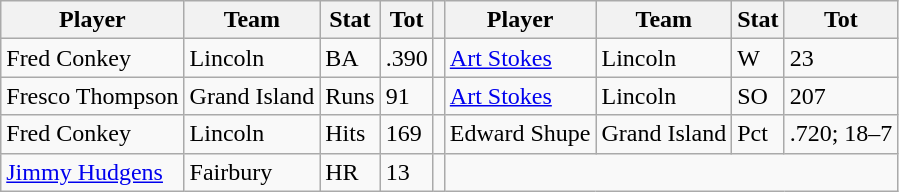<table class="wikitable">
<tr>
<th>Player</th>
<th>Team</th>
<th>Stat</th>
<th>Tot</th>
<th></th>
<th>Player</th>
<th>Team</th>
<th>Stat</th>
<th>Tot</th>
</tr>
<tr>
<td>Fred Conkey</td>
<td>Lincoln</td>
<td>BA</td>
<td>.390</td>
<td></td>
<td><a href='#'>Art Stokes</a></td>
<td>Lincoln</td>
<td>W</td>
<td>23</td>
</tr>
<tr>
<td>Fresco Thompson</td>
<td>Grand Island</td>
<td>Runs</td>
<td>91</td>
<td></td>
<td><a href='#'>Art Stokes</a></td>
<td>Lincoln</td>
<td>SO</td>
<td>207</td>
</tr>
<tr>
<td>Fred Conkey</td>
<td>Lincoln</td>
<td>Hits</td>
<td>169</td>
<td></td>
<td>Edward Shupe</td>
<td>Grand Island</td>
<td>Pct</td>
<td>.720; 18–7</td>
</tr>
<tr>
<td><a href='#'>Jimmy Hudgens</a></td>
<td>Fairbury</td>
<td>HR</td>
<td>13</td>
<td></td>
</tr>
</table>
